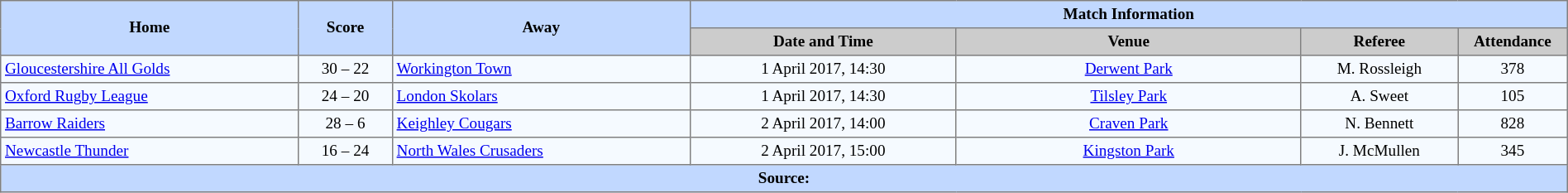<table border=1 style="border-collapse:collapse; font-size:80%; text-align:center;" cellpadding=3 cellspacing=0 width=100%>
<tr bgcolor=#C1D8FF>
<th rowspan=2 width=19%>Home</th>
<th rowspan=2 width=6%>Score</th>
<th rowspan=2 width=19%>Away</th>
<th colspan=6>Match Information</th>
</tr>
<tr bgcolor=#CCCCCC>
<th width=17%>Date and Time</th>
<th width=22%>Venue</th>
<th width=10%>Referee</th>
<th width=7%>Attendance</th>
</tr>
<tr bgcolor=#F5FAFF>
<td align=left> <a href='#'>Gloucestershire All Golds</a></td>
<td>30 – 22</td>
<td align=left> <a href='#'>Workington Town</a></td>
<td>1 April 2017, 14:30</td>
<td><a href='#'>Derwent Park</a></td>
<td>M. Rossleigh</td>
<td>378</td>
</tr>
<tr bgcolor=#F5FAFF>
<td align=left> <a href='#'>Oxford Rugby League</a></td>
<td>24 – 20</td>
<td align=left> <a href='#'>London Skolars</a></td>
<td>1 April 2017, 14:30</td>
<td><a href='#'>Tilsley Park</a></td>
<td>A. Sweet</td>
<td>105</td>
</tr>
<tr bgcolor=#F5FAFF>
<td align=left> <a href='#'>Barrow Raiders</a></td>
<td>28 – 6</td>
<td align=left> <a href='#'>Keighley Cougars</a></td>
<td>2 April 2017, 14:00</td>
<td><a href='#'>Craven Park</a></td>
<td>N. Bennett</td>
<td>828</td>
</tr>
<tr bgcolor=#F5FAFF>
<td align=left> <a href='#'>Newcastle Thunder</a></td>
<td>16 – 24</td>
<td align=left> <a href='#'>North Wales Crusaders</a></td>
<td>2 April 2017, 15:00</td>
<td><a href='#'>Kingston Park</a></td>
<td>J. McMullen</td>
<td>345</td>
</tr>
<tr style="background:#c1d8ff;">
<th colspan=12>Source:</th>
</tr>
</table>
